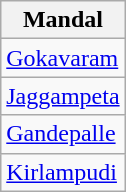<table class="wikitable sortable static-row-numbers static-row-header-hash">
<tr>
<th>Mandal</th>
</tr>
<tr>
<td><a href='#'>Gokavaram</a></td>
</tr>
<tr>
<td><a href='#'>Jaggampeta</a></td>
</tr>
<tr>
<td><a href='#'>Gandepalle</a></td>
</tr>
<tr>
<td><a href='#'>Kirlampudi</a></td>
</tr>
</table>
